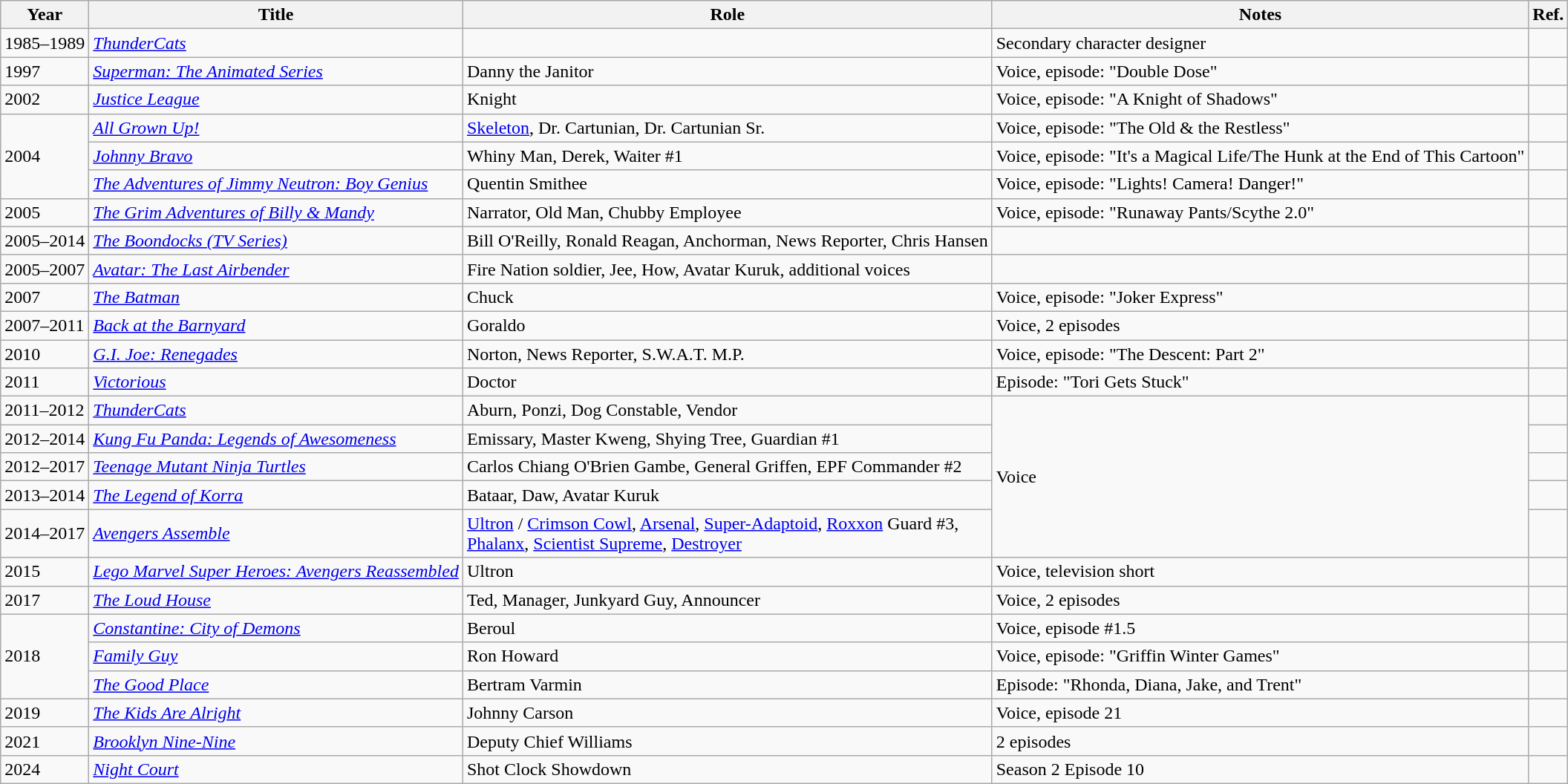<table class="wikitable sortable plainrowheaders" style="white-space:nowrap">
<tr>
<th>Year</th>
<th>Title</th>
<th>Role</th>
<th>Notes</th>
<th>Ref.</th>
</tr>
<tr>
<td>1985–1989</td>
<td><em><a href='#'>ThunderCats</a></em></td>
<td></td>
<td>Secondary character designer</td>
<td></td>
</tr>
<tr>
<td>1997</td>
<td><em><a href='#'>Superman: The Animated Series</a></em></td>
<td>Danny the Janitor</td>
<td>Voice, episode: "Double Dose"</td>
<td></td>
</tr>
<tr>
<td>2002</td>
<td><em><a href='#'>Justice League</a></em></td>
<td>Knight</td>
<td>Voice, episode: "A Knight of Shadows"</td>
<td></td>
</tr>
<tr>
<td rowspan="3">2004</td>
<td><em><a href='#'>All Grown Up!</a></em></td>
<td><a href='#'>Skeleton</a>, Dr. Cartunian, Dr. Cartunian Sr.</td>
<td>Voice, episode: "The Old & the Restless"</td>
<td></td>
</tr>
<tr>
<td><em><a href='#'>Johnny Bravo</a></em></td>
<td>Whiny Man, Derek, Waiter #1</td>
<td>Voice, episode: "It's a Magical Life/The Hunk at the End of This Cartoon"</td>
<td></td>
</tr>
<tr>
<td><em><a href='#'>The Adventures of Jimmy Neutron: Boy Genius</a></em></td>
<td>Quentin Smithee</td>
<td>Voice, episode: "Lights! Camera! Danger!"</td>
<td></td>
</tr>
<tr>
<td>2005</td>
<td><em><a href='#'>The Grim Adventures of Billy & Mandy</a></em></td>
<td>Narrator, Old Man, Chubby Employee</td>
<td>Voice, episode: "Runaway Pants/Scythe 2.0"</td>
<td></td>
</tr>
<tr>
<td>2005–2014</td>
<td><em> <a href='#'>The Boondocks (TV Series)</a></em></td>
<td>Bill O'Reilly, Ronald Reagan, Anchorman, News Reporter, Chris Hansen</td>
<td></td>
<td></td>
</tr>
<tr>
<td>2005–2007</td>
<td><em><a href='#'>Avatar: The Last Airbender</a></em></td>
<td>Fire Nation soldier, Jee, How, Avatar Kuruk, additional voices</td>
<td></td>
<td></td>
</tr>
<tr>
<td>2007</td>
<td><em><a href='#'>The Batman</a></em></td>
<td>Chuck</td>
<td>Voice, episode: "Joker Express"</td>
<td></td>
</tr>
<tr>
<td>2007–2011</td>
<td><em><a href='#'>Back at the Barnyard</a></em></td>
<td>Goraldo</td>
<td>Voice, 2 episodes</td>
<td></td>
</tr>
<tr>
<td>2010</td>
<td><em><a href='#'>G.I. Joe: Renegades</a></em></td>
<td>Norton, News Reporter, S.W.A.T. M.P.</td>
<td>Voice, episode: "The Descent: Part 2"</td>
<td></td>
</tr>
<tr>
<td>2011</td>
<td><em><a href='#'>Victorious</a></em></td>
<td>Doctor</td>
<td>Episode: "Tori Gets Stuck"</td>
<td></td>
</tr>
<tr>
<td>2011–2012</td>
<td><em><a href='#'>ThunderCats</a></em></td>
<td>Aburn, Ponzi, Dog Constable, Vendor</td>
<td rowspan="5">Voice</td>
<td></td>
</tr>
<tr>
<td>2012–2014</td>
<td><em><a href='#'>Kung Fu Panda: Legends of Awesomeness</a></em></td>
<td>Emissary, Master Kweng, Shying Tree, Guardian #1</td>
<td></td>
</tr>
<tr>
<td>2012–2017</td>
<td><em><a href='#'>Teenage Mutant Ninja Turtles</a></em></td>
<td>Carlos Chiang O'Brien Gambe, General Griffen, EPF Commander #2</td>
<td></td>
</tr>
<tr>
<td>2013–2014</td>
<td><em><a href='#'>The Legend of Korra</a></em></td>
<td>Bataar, Daw, Avatar Kuruk</td>
<td></td>
</tr>
<tr>
<td>2014–2017</td>
<td><em><a href='#'>Avengers Assemble</a></em></td>
<td><a href='#'>Ultron</a> / <a href='#'>Crimson Cowl</a>, <a href='#'>Arsenal</a>, <a href='#'>Super-Adaptoid</a>, <a href='#'>Roxxon</a> Guard #3,<br><a href='#'>Phalanx</a>, <a href='#'>Scientist Supreme</a>, <a href='#'>Destroyer</a></td>
<td></td>
</tr>
<tr>
<td>2015</td>
<td><em><a href='#'>Lego Marvel Super Heroes: Avengers Reassembled</a></em></td>
<td>Ultron</td>
<td>Voice, television short</td>
<td></td>
</tr>
<tr>
<td>2017</td>
<td><em><a href='#'>The Loud House</a></em></td>
<td>Ted, Manager, Junkyard Guy, Announcer</td>
<td>Voice, 2 episodes</td>
<td></td>
</tr>
<tr>
<td rowspan="3">2018</td>
<td><em><a href='#'>Constantine: City of Demons</a></em></td>
<td>Beroul</td>
<td>Voice, episode #1.5</td>
<td></td>
</tr>
<tr>
<td><em><a href='#'>Family Guy</a></em></td>
<td>Ron Howard</td>
<td>Voice, episode: "Griffin Winter Games"</td>
<td></td>
</tr>
<tr>
<td><em><a href='#'>The Good Place</a></em></td>
<td>Bertram Varmin</td>
<td>Episode: "Rhonda, Diana, Jake, and Trent"</td>
<td></td>
</tr>
<tr>
<td>2019</td>
<td><em><a href='#'>The Kids Are Alright</a></em></td>
<td>Johnny Carson</td>
<td>Voice, episode 21</td>
<td></td>
</tr>
<tr>
<td>2021</td>
<td><em><a href='#'>Brooklyn Nine-Nine</a></em></td>
<td>Deputy Chief Williams</td>
<td>2 episodes</td>
<td></td>
</tr>
<tr>
<td>2024</td>
<td><em><a href='#'>Night Court</a></em></td>
<td>Shot Clock Showdown</td>
<td>Season 2 Episode 10</td>
<td></td>
</tr>
</table>
